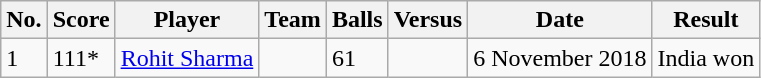<table class="wikitable">
<tr>
<th>No.</th>
<th>Score</th>
<th>Player</th>
<th>Team</th>
<th>Balls</th>
<th>Versus</th>
<th>Date</th>
<th>Result</th>
</tr>
<tr>
<td>1</td>
<td>111*</td>
<td><a href='#'>Rohit Sharma</a></td>
<td></td>
<td>61</td>
<td></td>
<td>6 November 2018</td>
<td>India won</td>
</tr>
</table>
